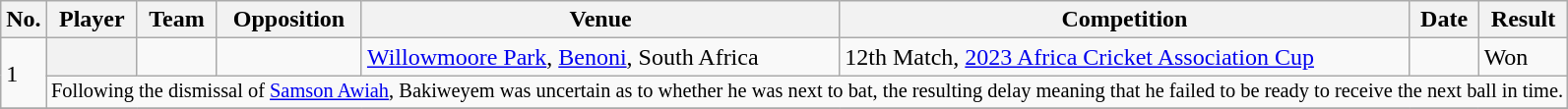<table class="wikitable sortable plainrowheaders">
<tr>
<th scope="col">No.</th>
<th scope="col">Player</th>
<th scope="col">Team</th>
<th scope="col">Opposition</th>
<th scope="col">Venue</th>
<th scope="col">Competition</th>
<th scope="col">Date</th>
<th scope="col">Result</th>
</tr>
<tr>
<td rowspan="2">1</td>
<th scope="row"></th>
<td></td>
<td></td>
<td><a href='#'>Willowmoore Park</a>, <a href='#'>Benoni</a>, South Africa</td>
<td>12th Match, <a href='#'>2023 Africa Cricket Association Cup</a></td>
<td></td>
<td>Won</td>
</tr>
<tr>
<td colspan="7" style="font-size: 85%">Following the dismissal of <a href='#'>Samson Awiah</a>, Bakiweyem was uncertain as to whether he was next to bat, the resulting delay meaning that he failed to be ready to receive the next ball in time.</td>
</tr>
<tr>
</tr>
</table>
